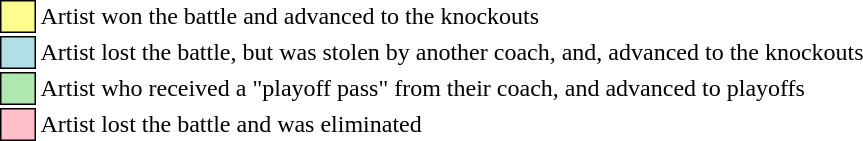<table class="toccolours" style="font-size: 100%">
<tr>
<td style="background:#fdfc8f; border:1px solid black">     </td>
<td>Artist won the battle and advanced to the knockouts</td>
</tr>
<tr>
<td style="background:#b0e0e6; border:1px solid black">     </td>
<td>Artist lost the battle, but was stolen by another coach, and, advanced to the knockouts</td>
</tr>
<tr>
<td style="background:#b0e6b0; border:1px solid black">     </td>
<td>Artist who received a "playoff pass" from their coach, and advanced to playoffs</td>
</tr>
<tr>
<td style="background: pink; border:1px solid black">     </td>
<td>Artist lost the battle and was eliminated</td>
</tr>
</table>
